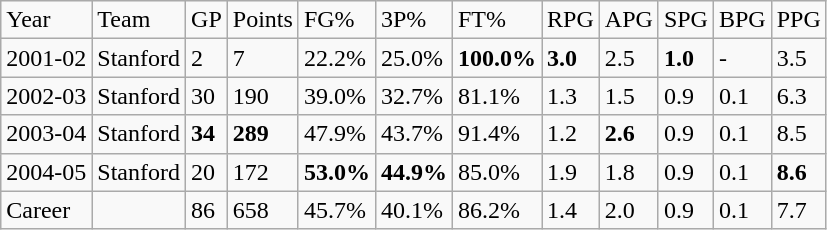<table class="wikitable">
<tr>
<td>Year</td>
<td>Team</td>
<td>GP</td>
<td>Points</td>
<td>FG%</td>
<td>3P%</td>
<td>FT%</td>
<td>RPG</td>
<td>APG</td>
<td>SPG</td>
<td>BPG</td>
<td>PPG</td>
</tr>
<tr>
<td>2001-02</td>
<td>Stanford</td>
<td>2</td>
<td>7</td>
<td>22.2%</td>
<td>25.0%</td>
<td><strong>100.0%</strong></td>
<td><strong>3.0</strong></td>
<td>2.5</td>
<td><strong>1.0</strong></td>
<td>-</td>
<td>3.5</td>
</tr>
<tr>
<td>2002-03</td>
<td>Stanford</td>
<td>30</td>
<td>190</td>
<td>39.0%</td>
<td>32.7%</td>
<td>81.1%</td>
<td>1.3</td>
<td>1.5</td>
<td>0.9</td>
<td>0.1</td>
<td>6.3</td>
</tr>
<tr>
<td>2003-04</td>
<td>Stanford</td>
<td><strong>34</strong></td>
<td><strong>289</strong></td>
<td>47.9%</td>
<td>43.7%</td>
<td>91.4%</td>
<td>1.2</td>
<td><strong>2.6</strong></td>
<td>0.9</td>
<td>0.1</td>
<td>8.5</td>
</tr>
<tr>
<td>2004-05</td>
<td>Stanford</td>
<td>20</td>
<td>172</td>
<td><strong>53.0%</strong></td>
<td><strong>44.9%</strong></td>
<td>85.0%</td>
<td>1.9</td>
<td>1.8</td>
<td>0.9</td>
<td>0.1</td>
<td><strong>8.6</strong></td>
</tr>
<tr>
<td>Career</td>
<td></td>
<td>86</td>
<td>658</td>
<td>45.7%</td>
<td>40.1%</td>
<td>86.2%</td>
<td>1.4</td>
<td>2.0</td>
<td>0.9</td>
<td>0.1</td>
<td>7.7</td>
</tr>
</table>
